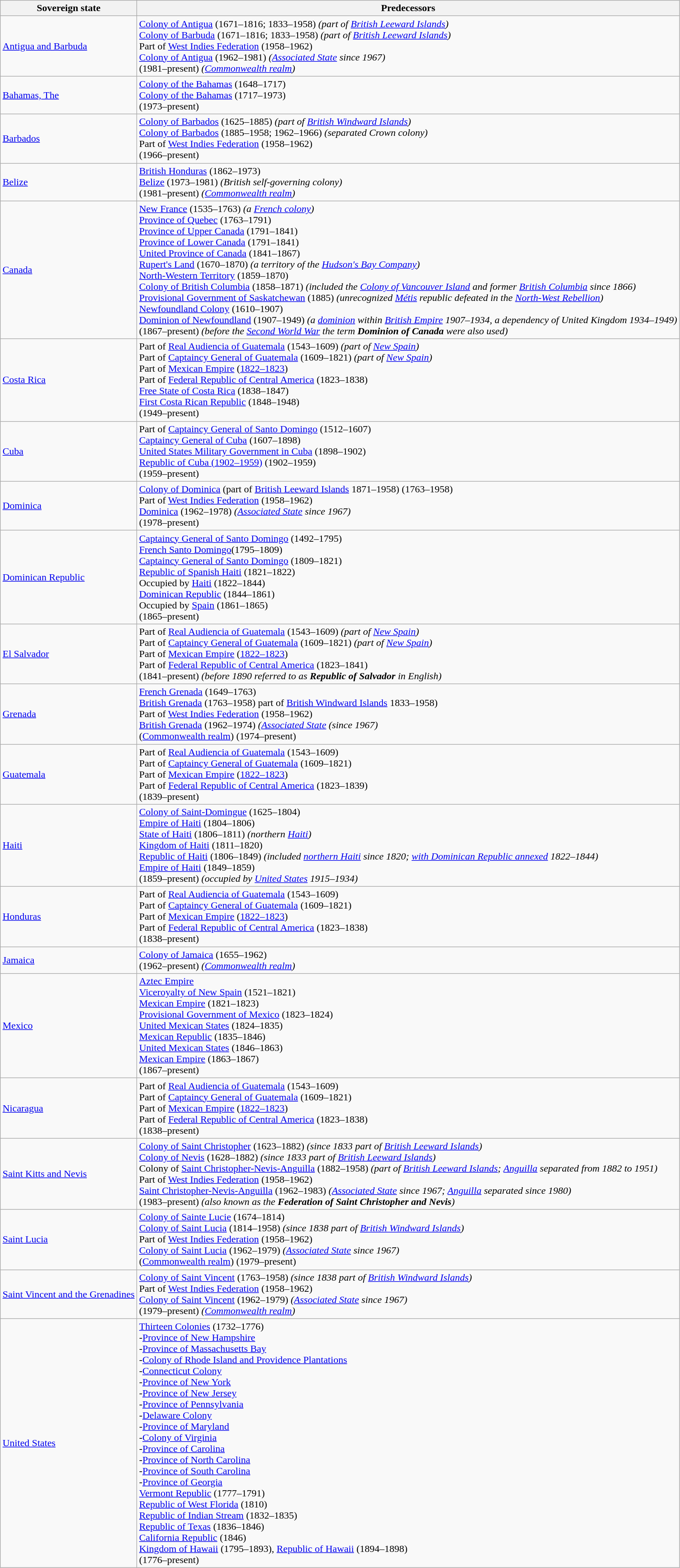<table class="wikitable">
<tr>
<th>Sovereign state</th>
<th>Predecessors</th>
</tr>
<tr>
<td><a href='#'>Antigua and Barbuda</a></td>
<td> <a href='#'>Colony of Antigua</a> (1671–1816; 1833–1958) <em>(part of <a href='#'>British Leeward Islands</a>)</em><br> <a href='#'>Colony of Barbuda</a> (1671–1816; 1833–1958) <em>(part of <a href='#'>British Leeward Islands</a>)</em><br> Part of <a href='#'>West Indies Federation</a> (1958–1962)<br> <a href='#'>Colony of Antigua</a> (1962–1981) <em>(<a href='#'>Associated State</a> since 1967)</em><br><strong></strong> (1981–present) <em>(<a href='#'>Commonwealth realm</a>)</em></td>
</tr>
<tr>
<td><a href='#'>Bahamas, The</a></td>
<td> <a href='#'>Colony of the Bahamas</a> (1648–1717)<br>  <a href='#'>Colony of the Bahamas</a> (1717–1973)<br><strong></strong> (1973–present)</td>
</tr>
<tr>
<td><a href='#'>Barbados</a></td>
<td> <a href='#'>Colony of Barbados</a> (1625–1885) <em>(part of <a href='#'>British Windward Islands</a>)</em><br> <a href='#'>Colony of Barbados</a> (1885–1958; 1962–1966) <em>(separated Crown colony)</em><br> Part of <a href='#'>West Indies Federation</a> (1958–1962)<br><strong></strong> (1966–present)</td>
</tr>
<tr>
<td><a href='#'>Belize</a></td>
<td> <a href='#'>British Honduras</a> (1862–1973)<br> <a href='#'>Belize</a> (1973–1981) <em>(British self-governing colony)</em><br><strong></strong> (1981–present) <em>(<a href='#'>Commonwealth realm</a>)</em></td>
</tr>
<tr>
<td><a href='#'>Canada</a></td>
<td> <a href='#'>New France</a> (1535–1763) <em>(a <a href='#'>French colony</a>)</em><br> <a href='#'>Province of Quebec</a> (1763–1791)<br> <a href='#'>Province of Upper Canada</a> (1791–1841)<br> <a href='#'>Province of Lower Canada</a> (1791–1841)<br> <a href='#'>United Province of Canada</a> (1841–1867)<br> <a href='#'>Rupert's Land</a> (1670–1870) <em>(a territory of the <a href='#'>Hudson's Bay Company</a>)</em><br> <a href='#'>North-Western Territory</a> (1859–1870)<br> <a href='#'>Colony of British Columbia</a> (1858–1871) <em>(included the <a href='#'>Colony of Vancouver Island</a> and former <a href='#'>British Columbia</a> since 1866)</em><br><a href='#'>Provisional Government of Saskatchewan</a> (1885) <em>(unrecognized <a href='#'>Métis</a> republic defeated in the <a href='#'>North-West Rebellion</a>)</em><br> <a href='#'>Newfoundland Colony</a> (1610–1907)<br> <a href='#'>Dominion of Newfoundland</a> (1907–1949) <em>(a <a href='#'>dominion</a> within <a href='#'>British Empire</a> 1907–1934, a dependency of United Kingdom 1934–1949)</em><br>    <strong></strong> (1867–present) <em>(before the <a href='#'>Second World War</a> the term <strong>Dominion of Canada</strong> were also used)</em></td>
</tr>
<tr>
<td><a href='#'>Costa Rica</a></td>
<td> Part of <a href='#'>Real Audiencia of Guatemala</a> (1543–1609) <em>(part of <a href='#'>New Spain</a>)</em><br> Part of <a href='#'>Captaincy General of Guatemala</a> (1609–1821) <em>(part of <a href='#'>New Spain</a>)</em><br> Part of <a href='#'>Mexican Empire</a> (<a href='#'>1822–1823</a>)<br> Part of <a href='#'>Federal Republic of Central America</a> (1823–1838)<br><a href='#'>Free State of Costa Rica</a> (1838–1847)<br><a href='#'>First Costa Rican Republic</a> (1848–1948)<br><strong></strong> (1949–present)</td>
</tr>
<tr>
<td><a href='#'>Cuba</a></td>
<td> Part of <a href='#'>Captaincy General of Santo Domingo</a> (1512–1607)<br> <a href='#'>Captaincy General of Cuba</a> (1607–1898)<br> <a href='#'>United States Military Government in Cuba</a> (1898–1902)<br> <a href='#'>Republic of Cuba (1902–1959)</a> (1902–1959)<br><strong></strong> (1959–present)</td>
</tr>
<tr>
<td><a href='#'>Dominica</a></td>
<td> <a href='#'>Colony of Dominica</a> (part of <a href='#'>British Leeward Islands</a> 1871–1958) (1763–1958)<br> Part of <a href='#'>West Indies Federation</a> (1958–1962)<br> <a href='#'>Dominica</a> (1962–1978) <em>(<a href='#'>Associated State</a> since 1967)</em><br><strong></strong> (1978–present)</td>
</tr>
<tr>
<td><a href='#'>Dominican Republic</a></td>
<td> <a href='#'>Captaincy General of Santo Domingo</a> (1492–1795)<br>  <a href='#'>French Santo Domingo</a>(1795–1809)<br> <a href='#'>Captaincy General of Santo Domingo</a> (1809–1821)<br> <a href='#'>Republic of Spanish Haiti</a> (1821–1822)<br> Occupied by <a href='#'>Haiti</a> (1822–1844)<br> <a href='#'>Dominican Republic</a> (1844–1861)<br> Occupied by <a href='#'>Spain</a> (1861–1865)<br><strong></strong> (1865–present)</td>
</tr>
<tr>
<td><a href='#'>El Salvador</a></td>
<td> Part of <a href='#'>Real Audiencia of Guatemala</a> (1543–1609) <em>(part of <a href='#'>New Spain</a>)</em><br> Part of <a href='#'>Captaincy General of Guatemala</a> (1609–1821) <em>(part of <a href='#'>New Spain</a>)</em><br> Part of <a href='#'>Mexican Empire</a> (<a href='#'>1822–1823</a>)<br> Part of <a href='#'>Federal Republic of Central America</a> (1823–1841)<br>   <strong></strong> (1841–present) <em>(before 1890 referred to as <strong>Republic of Salvador</strong> in English)</em></td>
</tr>
<tr>
<td><a href='#'>Grenada</a></td>
<td> <a href='#'>French Grenada</a> (1649–1763) <br> <a href='#'>British Grenada</a> (1763–1958) part of  <a href='#'>British Windward Islands</a> 1833–1958)<br> Part of <a href='#'>West Indies Federation</a> (1958–1962)<br>  <a href='#'>British Grenada</a> (1962–1974) <em>(<a href='#'>Associated State</a> (since 1967)</em><br><em></em> (<a href='#'>Commonwealth realm</a>) (1974–present)</td>
</tr>
<tr>
<td><a href='#'>Guatemala</a></td>
<td> Part of <a href='#'>Real Audiencia of Guatemala</a> (1543–1609)<br> Part of <a href='#'>Captaincy General of Guatemala</a> (1609–1821)<br> Part of <a href='#'>Mexican Empire</a> (<a href='#'>1822–1823</a>)<br> Part of <a href='#'>Federal Republic of Central America</a> (1823–1839)<br>    <strong></strong> (1839–present)</td>
</tr>
<tr>
<td><a href='#'>Haiti</a></td>
<td>  <a href='#'>Colony of Saint-Domingue</a> (1625–1804)<br> <a href='#'>Empire of Haiti</a> (1804–1806)<br> <a href='#'>State of Haiti</a> (1806–1811) <em>(northern <a href='#'>Haiti</a>)</em><br> <a href='#'>Kingdom of Haiti</a> (1811–1820)<br> <a href='#'>Republic of Haiti</a> (1806–1849) <em>(included <a href='#'>northern Haiti</a> since 1820; <a href='#'>with Dominican Republic annexed</a> 1822–1844)</em><br> <a href='#'>Empire of Haiti</a> (1849–1859)<br> <strong></strong> (1859–present) <em>(occupied by <a href='#'>United States</a> 1915–1934)</em></td>
</tr>
<tr>
<td><a href='#'>Honduras</a></td>
<td> Part of <a href='#'>Real Audiencia of Guatemala</a> (1543–1609)<br> Part of <a href='#'>Captaincy General of Guatemala</a> (1609–1821)<br> Part of <a href='#'>Mexican Empire</a> (<a href='#'>1822–1823</a>)<br> Part of <a href='#'>Federal Republic of Central America</a> (1823–1838)<br>   <strong></strong> (1838–present)</td>
</tr>
<tr>
<td><a href='#'>Jamaica</a></td>
<td>    <a href='#'>Colony of Jamaica</a> (1655–1962)<br><strong></strong> (1962–present) <em>(<a href='#'>Commonwealth realm</a>)</em></td>
</tr>
<tr>
<td><a href='#'>Mexico</a></td>
<td><a href='#'>Aztec Empire</a><br>  <a href='#'>Viceroyalty of New Spain</a> (1521–1821)<br> <a href='#'>Mexican Empire</a> (1821–1823)<br> <a href='#'>Provisional Government of Mexico</a> (1823–1824)<br> <a href='#'>United Mexican States</a> (1824–1835)<br> <a href='#'>Mexican Republic</a> (1835–1846)<br> <a href='#'>United Mexican States</a> (1846–1863)<br> <a href='#'>Mexican Empire</a> (1863–1867)<br><strong></strong> (1867–present)</td>
</tr>
<tr>
<td><a href='#'>Nicaragua</a></td>
<td> Part of <a href='#'>Real Audiencia of Guatemala</a> (1543–1609)<br> Part of <a href='#'>Captaincy General of Guatemala</a> (1609–1821)<br> Part of <a href='#'>Mexican Empire</a> (<a href='#'>1822–1823</a>)<br> Part of <a href='#'>Federal Republic of Central America</a> (1823–1838)<br>  <strong></strong> (1838–present)</td>
</tr>
<tr>
<td><a href='#'>Saint Kitts and Nevis</a></td>
<td> <a href='#'>Colony of Saint Christopher</a> (1623–1882) <em>(since 1833 part of  <a href='#'>British Leeward Islands</a>)</em><br> <a href='#'>Colony of Nevis</a> (1628–1882) <em>(since 1833 part of  <a href='#'>British Leeward Islands</a>)</em><br> Colony of <a href='#'>Saint Christopher-Nevis-Anguilla</a> (1882–1958) <em>(part of  <a href='#'>British Leeward Islands</a>; <a href='#'>Anguilla</a> separated from 1882 to 1951)</em><br> Part of <a href='#'>West Indies Federation</a> (1958–1962)<br> <a href='#'>Saint Christopher-Nevis-Anguilla</a> (1962–1983) <em>(<a href='#'>Associated State</a> since 1967; <a href='#'>Anguilla</a> separated since 1980)</em><br><strong></strong> (1983–present) <em>(also known as the <strong>Federation of Saint Christopher and Nevis</strong>)</em></td>
</tr>
<tr>
<td><a href='#'>Saint Lucia</a></td>
<td> <a href='#'>Colony of Sainte Lucie</a> (1674–1814)<br> <a href='#'>Colony of Saint Lucia</a> (1814–1958) <em>(since 1838 part of  <a href='#'>British Windward Islands</a>)</em><br> Part of <a href='#'>West Indies Federation</a> (1958–1962)<br>  <a href='#'>Colony of Saint Lucia</a> (1962–1979) <em>(<a href='#'>Associated State</a> since 1967)</em><br><strong></strong> (<a href='#'>Commonwealth realm</a>) (1979–present)</td>
</tr>
<tr>
<td><a href='#'>Saint Vincent and the Grenadines</a></td>
<td> <a href='#'>Colony of Saint Vincent</a> (1763–1958) <em>(since 1838 part of  <a href='#'>British Windward Islands</a>)</em><br> Part of <a href='#'>West Indies Federation</a> (1958–1962)<br> <a href='#'>Colony of Saint Vincent</a> (1962–1979) <em>(<a href='#'>Associated State</a> since 1967)</em><br>  <strong></strong> (1979–present) <em>(<a href='#'>Commonwealth realm</a>)</em></td>
</tr>
<tr>
<td><a href='#'>United States</a></td>
<td> <a href='#'>Thirteen Colonies</a> (1732–1776)<br>-<a href='#'>Province of New Hampshire</a><br>-<a href='#'>Province of Massachusetts Bay</a><br>-<a href='#'>Colony of Rhode Island and Providence Plantations</a><br>-<a href='#'>Connecticut Colony</a><br>-<a href='#'>Province of New York</a><br>-<a href='#'>Province of New Jersey</a><br>-<a href='#'>Province of Pennsylvania</a><br>-<a href='#'>Delaware Colony</a><br>-<a href='#'>Province of Maryland</a><br>-<a href='#'>Colony of Virginia</a><br>-<a href='#'>Province of Carolina</a><br>-<a href='#'>Province of North Carolina</a><br>-<a href='#'>Province of South Carolina</a><br>-<a href='#'>Province of Georgia</a><br> <a href='#'>Vermont Republic</a> (1777–1791)<br> <a href='#'>Republic of West Florida</a> (1810)<br><a href='#'>Republic of Indian Stream</a> (1832–1835)<br> <a href='#'>Republic of Texas</a> (1836–1846)<br> <a href='#'>California Republic</a> (1846)<br> <a href='#'>Kingdom of Hawaii</a> (1795–1893), <a href='#'>Republic of Hawaii</a> (1894–1898)<br>    <strong></strong> (1776–present)</td>
</tr>
</table>
